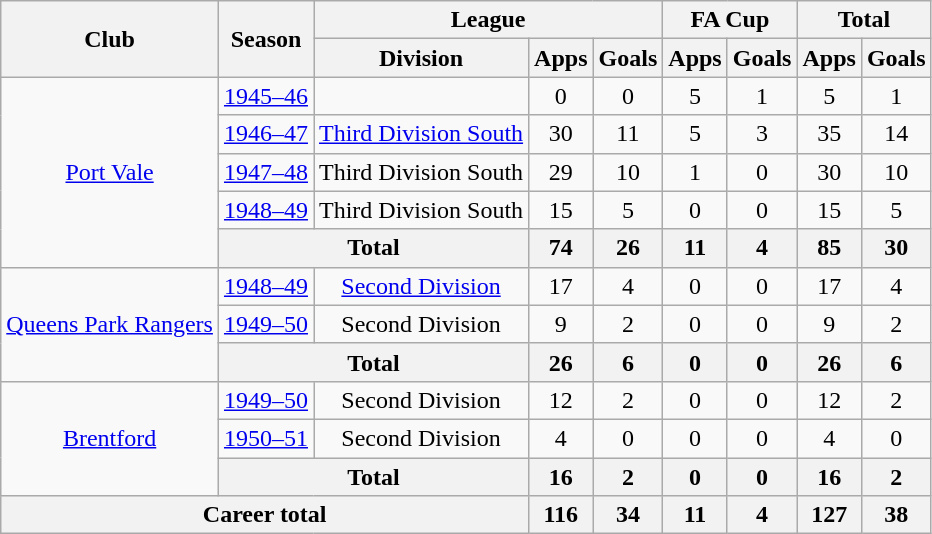<table class="wikitable" style="text-align: center;">
<tr>
<th rowspan="2">Club</th>
<th rowspan="2">Season</th>
<th colspan="3">League</th>
<th colspan="2">FA Cup</th>
<th colspan="2">Total</th>
</tr>
<tr>
<th>Division</th>
<th>Apps</th>
<th>Goals</th>
<th>Apps</th>
<th>Goals</th>
<th>Apps</th>
<th>Goals</th>
</tr>
<tr>
<td rowspan="5"><a href='#'>Port Vale</a></td>
<td><a href='#'>1945–46</a></td>
<td></td>
<td>0</td>
<td>0</td>
<td>5</td>
<td>1</td>
<td>5</td>
<td>1</td>
</tr>
<tr>
<td><a href='#'>1946–47</a></td>
<td><a href='#'>Third Division South</a></td>
<td>30</td>
<td>11</td>
<td>5</td>
<td>3</td>
<td>35</td>
<td>14</td>
</tr>
<tr>
<td><a href='#'>1947–48</a></td>
<td>Third Division South</td>
<td>29</td>
<td>10</td>
<td>1</td>
<td>0</td>
<td>30</td>
<td>10</td>
</tr>
<tr>
<td><a href='#'>1948–49</a></td>
<td>Third Division South</td>
<td>15</td>
<td>5</td>
<td>0</td>
<td>0</td>
<td>15</td>
<td>5</td>
</tr>
<tr>
<th colspan="2">Total</th>
<th>74</th>
<th>26</th>
<th>11</th>
<th>4</th>
<th>85</th>
<th>30</th>
</tr>
<tr>
<td rowspan="3"><a href='#'>Queens Park Rangers</a></td>
<td><a href='#'>1948–49</a></td>
<td><a href='#'>Second Division</a></td>
<td>17</td>
<td>4</td>
<td>0</td>
<td>0</td>
<td>17</td>
<td>4</td>
</tr>
<tr>
<td><a href='#'>1949–50</a></td>
<td>Second Division</td>
<td>9</td>
<td>2</td>
<td>0</td>
<td>0</td>
<td>9</td>
<td>2</td>
</tr>
<tr>
<th colspan="2">Total</th>
<th>26</th>
<th>6</th>
<th>0</th>
<th>0</th>
<th>26</th>
<th>6</th>
</tr>
<tr>
<td rowspan="3"><a href='#'>Brentford</a></td>
<td><a href='#'>1949–50</a></td>
<td>Second Division</td>
<td>12</td>
<td>2</td>
<td>0</td>
<td>0</td>
<td>12</td>
<td>2</td>
</tr>
<tr>
<td><a href='#'>1950–51</a></td>
<td>Second Division</td>
<td>4</td>
<td>0</td>
<td>0</td>
<td>0</td>
<td>4</td>
<td>0</td>
</tr>
<tr>
<th colspan="2">Total</th>
<th>16</th>
<th>2</th>
<th>0</th>
<th>0</th>
<th>16</th>
<th>2</th>
</tr>
<tr>
<th colspan="3">Career total</th>
<th>116</th>
<th>34</th>
<th>11</th>
<th>4</th>
<th>127</th>
<th>38</th>
</tr>
</table>
